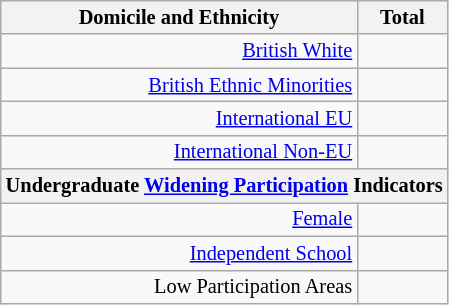<table class="wikitable floatright sortable collapsible mw-collapsible"; style="font-size:85%; text-align:right;">
<tr>
<th>Domicile and Ethnicity</th>
<th colspan="2" data-sort-type=number>Total</th>
</tr>
<tr>
<td><a href='#'>British White</a></td>
<td align=right></td>
</tr>
<tr>
<td><a href='#'>British Ethnic Minorities</a></td>
<td align=right></td>
</tr>
<tr>
<td><a href='#'>International EU</a></td>
<td align=right></td>
</tr>
<tr>
<td><a href='#'>International Non-EU</a></td>
<td align=right></td>
</tr>
<tr>
<th colspan="4" data-sort-type=number>Undergraduate <a href='#'>Widening Participation</a> Indicators</th>
</tr>
<tr>
<td><a href='#'>Female</a></td>
<td align=right></td>
</tr>
<tr>
<td><a href='#'>Independent School</a></td>
<td align=right></td>
</tr>
<tr>
<td>Low Participation Areas</td>
<td align=right></td>
</tr>
</table>
